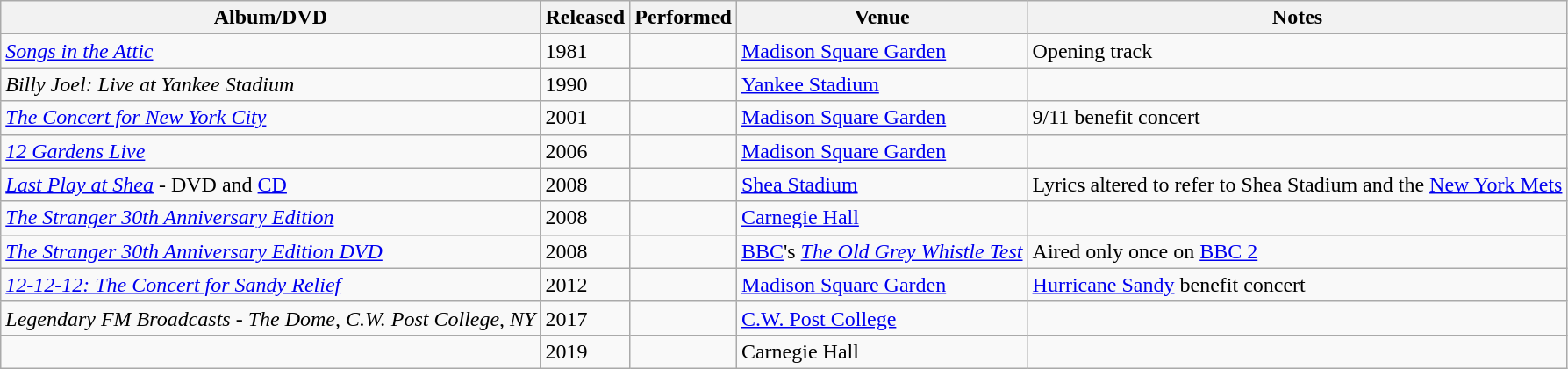<table class="wikitable sortable">
<tr>
<th>Album/DVD</th>
<th>Released</th>
<th>Performed</th>
<th>Venue</th>
<th class="unsortable">Notes</th>
</tr>
<tr>
<td><em><a href='#'>Songs in the Attic</a></em></td>
<td>1981</td>
<td></td>
<td><a href='#'>Madison Square Garden</a></td>
<td>Opening track</td>
</tr>
<tr>
<td><em>Billy Joel: Live at Yankee Stadium</em></td>
<td>1990</td>
<td></td>
<td><a href='#'>Yankee Stadium</a></td>
<td></td>
</tr>
<tr>
<td><em><a href='#'>The Concert for New York City</a></em></td>
<td>2001</td>
<td></td>
<td><a href='#'>Madison Square Garden</a></td>
<td>9/11 benefit concert</td>
</tr>
<tr>
<td><em><a href='#'>12 Gardens Live</a></em></td>
<td>2006</td>
<td></td>
<td><a href='#'>Madison Square Garden</a></td>
<td></td>
</tr>
<tr>
<td><em><a href='#'>Last Play at Shea</a></em> - DVD and <a href='#'>CD</a></td>
<td>2008</td>
<td></td>
<td><a href='#'>Shea Stadium</a></td>
<td>Lyrics altered to refer to Shea Stadium and the <a href='#'>New York Mets</a></td>
</tr>
<tr>
<td><em><a href='#'>The Stranger 30th Anniversary Edition</a></em></td>
<td>2008</td>
<td></td>
<td><a href='#'>Carnegie Hall</a></td>
<td></td>
</tr>
<tr>
<td><em><a href='#'>The Stranger 30th Anniversary Edition DVD</a></em></td>
<td>2008</td>
<td></td>
<td><a href='#'>BBC</a>'s <em><a href='#'>The Old Grey Whistle Test</a></em></td>
<td>Aired only once on <a href='#'>BBC 2</a></td>
</tr>
<tr>
<td><em><a href='#'>12-12-12: The Concert for Sandy Relief</a></em></td>
<td>2012</td>
<td></td>
<td><a href='#'>Madison Square Garden</a></td>
<td><a href='#'>Hurricane Sandy</a> benefit concert</td>
</tr>
<tr>
<td><em>Legendary FM Broadcasts - The Dome, C.W. Post College, NY</em></td>
<td>2017</td>
<td></td>
<td><a href='#'>C.W. Post College</a></td>
<td></td>
</tr>
<tr>
<td><em></em></td>
<td>2019</td>
<td></td>
<td>Carnegie Hall</td>
<td></td>
</tr>
</table>
